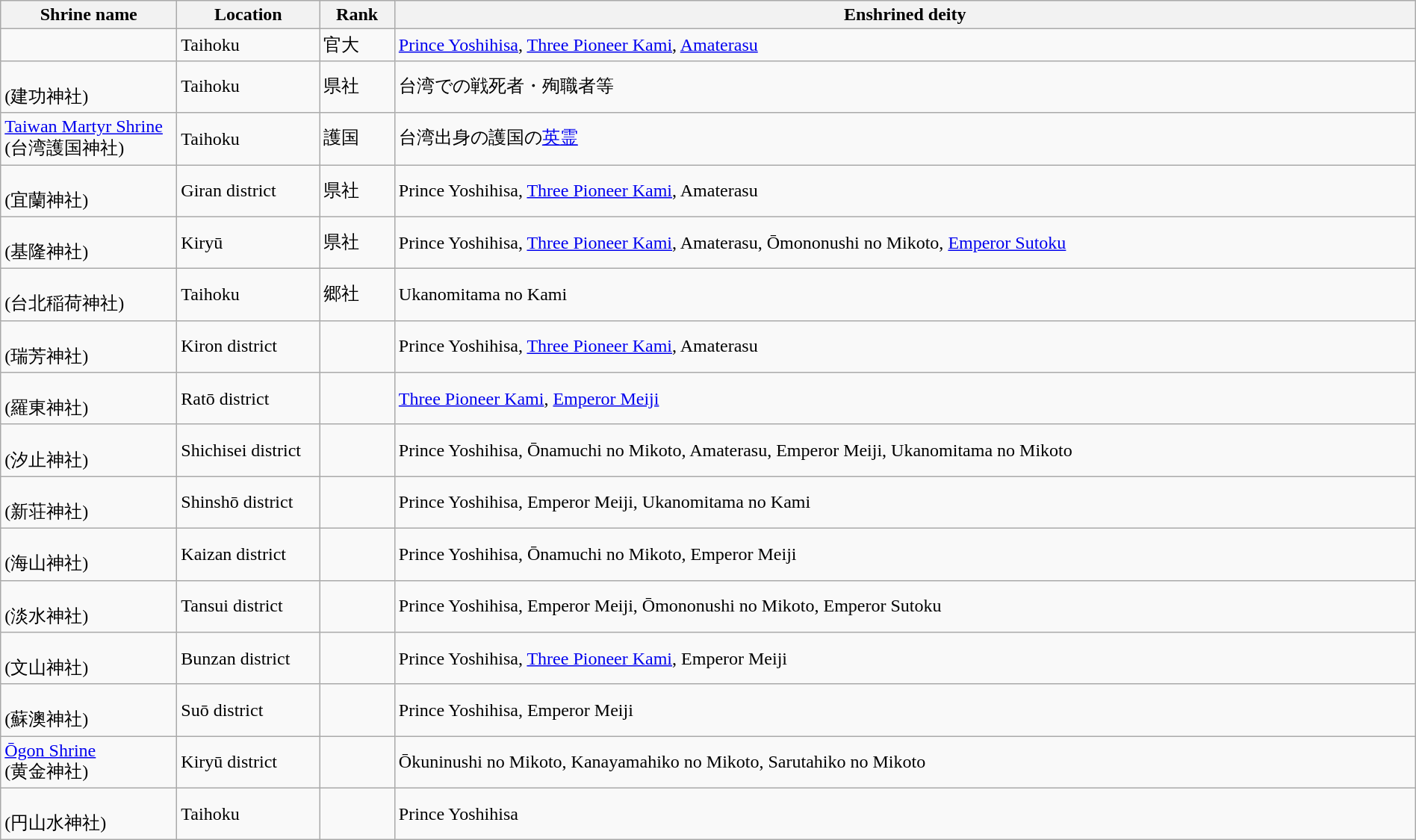<table width=100% class="wikitable">
<tr>
<th>Shrine name</th>
<th>Location</th>
<th>Rank</th>
<th>Enshrined deity</th>
</tr>
<tr>
<td width=150></td>
<td width=120>Taihoku</td>
<td>官大</td>
<td><a href='#'>Prince Yoshihisa</a>, <a href='#'>Three Pioneer Kami</a>, <a href='#'>Amaterasu</a></td>
</tr>
<tr>
<td><br>(建功神社)</td>
<td>Taihoku</td>
<td>県社</td>
<td>台湾での戦死者・殉職者等</td>
</tr>
<tr>
<td><a href='#'>Taiwan Martyr Shrine</a><br>(台湾護国神社)</td>
<td>Taihoku</td>
<td>護国</td>
<td>台湾出身の護国の<a href='#'>英霊</a></td>
</tr>
<tr>
<td><br>(宜蘭神社)</td>
<td>Giran district</td>
<td>県社</td>
<td>Prince Yoshihisa, <a href='#'>Three Pioneer Kami</a>, Amaterasu</td>
</tr>
<tr>
<td><br>(基隆神社)</td>
<td>Kiryū</td>
<td>県社</td>
<td>Prince Yoshihisa, <a href='#'>Three Pioneer Kami</a>, Amaterasu, Ōmononushi no Mikoto, <a href='#'>Emperor Sutoku</a></td>
</tr>
<tr>
<td><br>(台北稲荷神社)</td>
<td>Taihoku</td>
<td>郷社</td>
<td>Ukanomitama no Kami</td>
</tr>
<tr>
<td><br>(瑞芳神社)</td>
<td>Kiron district</td>
<td></td>
<td>Prince Yoshihisa, <a href='#'>Three Pioneer Kami</a>, Amaterasu</td>
</tr>
<tr>
<td><br>(羅東神社)</td>
<td>Ratō district</td>
<td></td>
<td><a href='#'>Three Pioneer Kami</a>, <a href='#'>Emperor Meiji</a></td>
</tr>
<tr>
<td><br>(汐止神社)</td>
<td>Shichisei district</td>
<td></td>
<td>Prince Yoshihisa, Ōnamuchi no Mikoto, Amaterasu, Emperor Meiji, Ukanomitama no Mikoto</td>
</tr>
<tr>
<td><br>(新荘神社)</td>
<td>Shinshō district</td>
<td></td>
<td>Prince Yoshihisa, Emperor Meiji, Ukanomitama no Kami</td>
</tr>
<tr>
<td><br>(海山神社)</td>
<td>Kaizan district</td>
<td></td>
<td>Prince Yoshihisa, Ōnamuchi no Mikoto, Emperor Meiji</td>
</tr>
<tr>
<td><br>(淡水神社)</td>
<td>Tansui district</td>
<td></td>
<td>Prince Yoshihisa, Emperor Meiji, Ōmononushi no Mikoto, Emperor Sutoku</td>
</tr>
<tr>
<td><br>(文山神社)</td>
<td>Bunzan district</td>
<td></td>
<td>Prince Yoshihisa, <a href='#'>Three Pioneer Kami</a>, Emperor Meiji</td>
</tr>
<tr>
<td><br>(蘇澳神社)</td>
<td>Suō district</td>
<td></td>
<td>Prince Yoshihisa, Emperor Meiji</td>
</tr>
<tr>
<td><a href='#'>Ōgon Shrine</a><br>(黄金神社)</td>
<td>Kiryū district</td>
<td></td>
<td>Ōkuninushi no Mikoto, Kanayamahiko no Mikoto, Sarutahiko no Mikoto</td>
</tr>
<tr>
<td><br>(円山水神社)</td>
<td>Taihoku</td>
<td></td>
<td>Prince Yoshihisa</td>
</tr>
</table>
